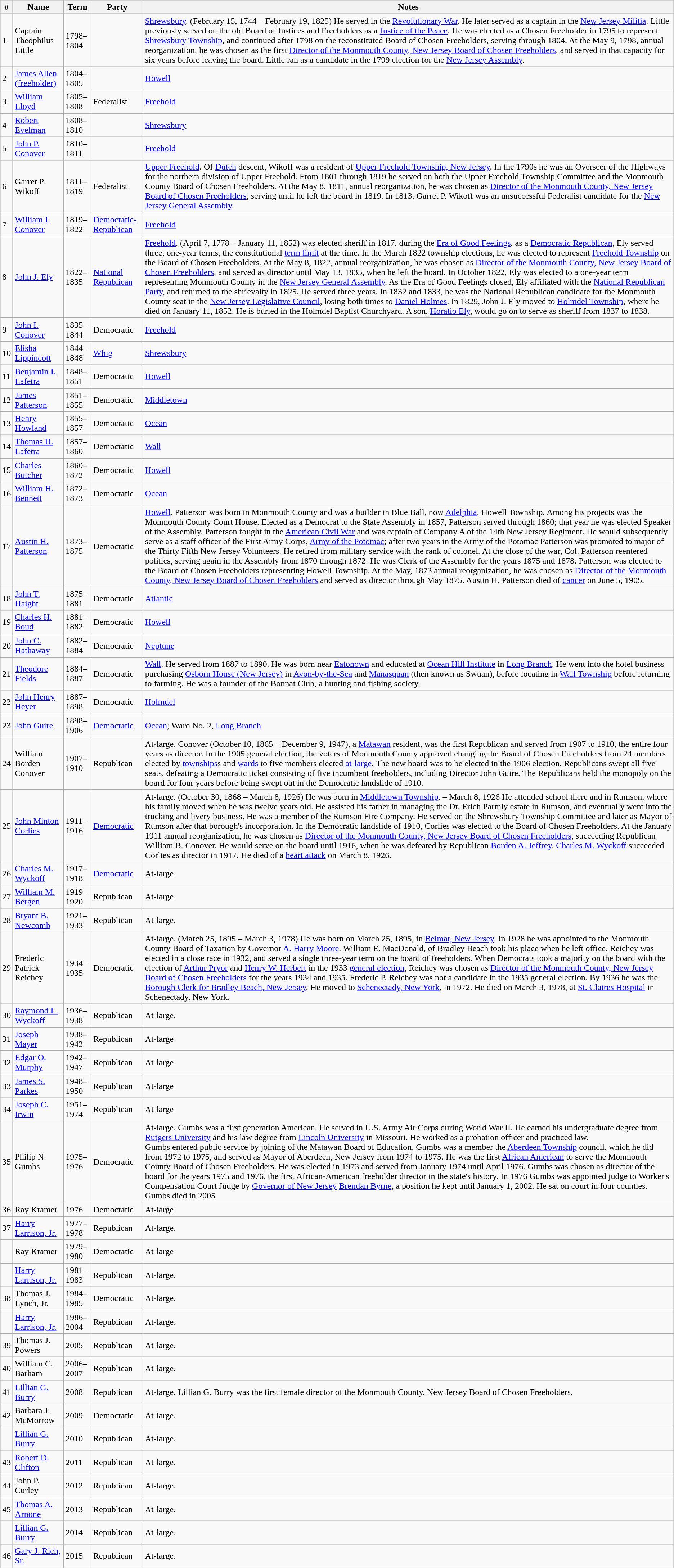<table class=wikitable>
<tr>
<th>#</th>
<th>Name</th>
<th>Term</th>
<th>Party</th>
<th>Notes</th>
</tr>
<tr>
<td>1</td>
<td>Captain Theophilus Little</td>
<td>1798–1804</td>
<td></td>
<td><a href='#'>Shrewsbury</a>. (February 15, 1744 – February 19, 1825) He served in the <a href='#'>Revolutionary War</a>. He later served as a captain in the <a href='#'>New Jersey Militia</a>. Little previously served on the old Board of Justices and Freeholders as a <a href='#'>Justice of the Peace</a>. He was elected as a Chosen Freeholder in 1795 to represent <a href='#'>Shrewsbury Township</a>, and continued after 1798 on the reconstituted Board of Chosen Freeholders, serving through 1804. At the May 9, 1798, annual reorganization, he was chosen as the first <a href='#'>Director of the Monmouth County, New Jersey Board of Chosen Freeholders</a>, and served in that capacity for six years before leaving the board. Little ran as a candidate in the 1799 election for the <a href='#'>New Jersey Assembly</a>.</td>
</tr>
<tr>
<td>2</td>
<td><a href='#'>James Allen (freeholder)</a></td>
<td>1804–1805</td>
<td></td>
<td><a href='#'>Howell</a></td>
</tr>
<tr>
<td>3</td>
<td><a href='#'>William Lloyd</a></td>
<td>1805–1808</td>
<td>Federalist</td>
<td><a href='#'>Freehold</a></td>
</tr>
<tr>
<td>4</td>
<td><a href='#'>Robert Evelman</a></td>
<td>1808–1810</td>
<td></td>
<td><a href='#'>Shrewsbury</a></td>
</tr>
<tr>
<td>5</td>
<td><a href='#'>John P. Conover</a></td>
<td>1810–1811</td>
<td></td>
<td><a href='#'>Freehold</a></td>
</tr>
<tr>
<td>6</td>
<td>Garret P. Wikoff</td>
<td>1811–1819</td>
<td>Federalist</td>
<td><a href='#'>Upper Freehold</a>. Of <a href='#'>Dutch</a> descent, Wikoff was a resident of <a href='#'>Upper Freehold Township, New Jersey</a>. In the 1790s he was an Overseer of the Highways for the northern division of Upper Freehold. From 1801 through 1819 he served on both the Upper Freehold Township Committee and the Monmouth County Board of Chosen Freeholders. At the May 8, 1811, annual reorganization, he was chosen as <a href='#'>Director of the Monmouth County, New Jersey Board of Chosen Freeholders</a>, serving until he left the board in 1819. In 1813, Garret P. Wikoff was an unsuccessful Federalist candidate for the <a href='#'>New Jersey General Assembly</a>.</td>
</tr>
<tr>
<td>7</td>
<td><a href='#'>William I. Conover</a></td>
<td>1819–1822</td>
<td><a href='#'>Democratic-Republican</a></td>
<td><a href='#'>Freehold</a></td>
</tr>
<tr>
<td>8</td>
<td><a href='#'>John J. Ely</a></td>
<td>1822–1835</td>
<td><a href='#'>National Republican</a></td>
<td><a href='#'>Freehold</a>. (April 7, 1778 – January 11, 1852) was elected sheriff in 1817, during the <a href='#'>Era of Good Feelings</a>, as a <a href='#'>Democratic Republican</a>, Ely served three, one-year terms, the constitutional <a href='#'>term limit</a> at the time. In the March 1822 township elections, he was elected to represent <a href='#'>Freehold Township</a> on the Board of Chosen Freeholders. At the May 8, 1822, annual reorganization, he was chosen as <a href='#'>Director of the Monmouth County, New Jersey Board of Chosen Freeholders</a>, and served as director until May 13, 1835, when he left the board. In October 1822, Ely was elected to a one-year term representing Monmouth County in the <a href='#'>New Jersey General Assembly</a>. As the Era of Good Feelings closed, Ely affiliated with the <a href='#'>National Republican Party</a>, and returned to the shrievalty in 1825. He served three years. In 1832 and 1833, he was the National Republican candidate for the Monmouth County seat in the <a href='#'>New Jersey Legislative Council</a>, losing both times to <a href='#'>Daniel Holmes</a>. In 1829, John J. Ely moved to <a href='#'>Holmdel Township</a>, where he died on January 11, 1852. He is buried in the Holmdel Baptist Churchyard. A son, <a href='#'>Horatio Ely</a>, would go on to serve as sheriff from 1837 to 1838.</td>
</tr>
<tr>
<td>9</td>
<td><a href='#'>John I. Conover</a></td>
<td>1835–1844</td>
<td>Democratic</td>
<td><a href='#'>Freehold</a></td>
</tr>
<tr>
<td>10</td>
<td><a href='#'>Elisha Lippincott</a></td>
<td>1844–1848</td>
<td><a href='#'>Whig</a></td>
<td><a href='#'>Shrewsbury</a></td>
</tr>
<tr>
<td>11</td>
<td><a href='#'>Benjamin I. Lafetra</a></td>
<td>1848–1851</td>
<td>Democratic</td>
<td><a href='#'>Howell</a></td>
</tr>
<tr>
<td>12</td>
<td><a href='#'>James Patterson</a></td>
<td>1851–1855</td>
<td>Democratic</td>
<td><a href='#'>Middletown</a></td>
</tr>
<tr>
<td>13</td>
<td><a href='#'>Henry Howland</a></td>
<td>1855–1857</td>
<td>Democratic</td>
<td><a href='#'>Ocean</a></td>
</tr>
<tr>
<td>14</td>
<td><a href='#'>Thomas H. Lafetra</a></td>
<td>1857–1860</td>
<td>Democratic</td>
<td><a href='#'>Wall</a></td>
</tr>
<tr>
<td>15</td>
<td><a href='#'>Charles Butcher</a></td>
<td>1860–1872</td>
<td>Democratic</td>
<td><a href='#'>Howell</a></td>
</tr>
<tr>
<td>16</td>
<td><a href='#'>William H. Bennett</a></td>
<td>1872–1873</td>
<td>Democratic</td>
<td><a href='#'>Ocean</a></td>
</tr>
<tr>
<td>17</td>
<td><a href='#'>Austin H. Patterson</a></td>
<td>1873–1875</td>
<td>Democratic</td>
<td><a href='#'>Howell</a>. Patterson was born in Monmouth County and was a builder in Blue Ball, now <a href='#'>Adelphia</a>, Howell Township. Among his projects was the Monmouth County Court House. Elected as a Democrat to the State Assembly in 1857, Patterson served through 1860; that year he was elected Speaker of the Assembly. Patterson fought in the <a href='#'>American Civil War</a> and was captain of Company A of the 14th New Jersey Regiment. He would subsequently serve as a staff officer of the First Army Corps, <a href='#'>Army of the Potomac</a>; after two years in the Army of the Potomac Patterson was promoted to major of the Thirty Fifth New Jersey Volunteers. He retired from military service with the rank of colonel. At the close of the war, Col. Patterson reentered politics, serving again in the Assembly from 1870 through 1872. He was Clerk of the Assembly for the years 1875 and 1878. Patterson was elected to the Board of Chosen Freeholders representing Howell Township. At the May, 1873 annual reorganization, he was chosen as <a href='#'>Director of the Monmouth County, New Jersey Board of Chosen Freeholders</a> and served as director through May 1875. Austin H. Patterson died of <a href='#'>cancer</a> on June 5, 1905.</td>
</tr>
<tr>
<td>18</td>
<td><a href='#'>John T. Haight</a></td>
<td>1875–1881</td>
<td>Democratic</td>
<td><a href='#'>Atlantic</a></td>
</tr>
<tr>
<td>19</td>
<td><a href='#'>Charles H. Boud</a></td>
<td>1881–1882</td>
<td>Democratic</td>
<td><a href='#'>Howell</a></td>
</tr>
<tr>
<td>20</td>
<td><a href='#'>John C. Hathaway</a></td>
<td>1882–1884</td>
<td>Democratic</td>
<td><a href='#'>Neptune</a></td>
</tr>
<tr>
<td>21</td>
<td><a href='#'>Theodore Fields</a></td>
<td>1884–1887</td>
<td>Democratic</td>
<td><a href='#'>Wall</a>. He served from 1887 to 1890. He was born near <a href='#'>Eatonown</a> and educated at <a href='#'>Ocean Hill Institute</a> in <a href='#'>Long Branch</a>. He went into the hotel business purchasing <a href='#'>Osborn House (New Jersey)</a> in <a href='#'>Avon-by-the-Sea</a> and <a href='#'>Manasquan</a> (then known as Swuan), before locating in <a href='#'>Wall Township</a> before returning to farming. He was a founder of the Bonnat Club, a hunting and fishing society.</td>
</tr>
<tr>
<td>22</td>
<td><a href='#'>John Henry Heyer</a></td>
<td>1887–1898</td>
<td>Democratic</td>
<td><a href='#'>Holmdel</a></td>
</tr>
<tr>
<td>23</td>
<td><a href='#'>John Guire</a></td>
<td>1898–1906</td>
<td><a href='#'>Democratic</a></td>
<td><a href='#'>Ocean</a>; Ward No. 2, <a href='#'>Long Branch</a></td>
</tr>
<tr>
<td>24</td>
<td>William Borden Conover</td>
<td>1907–1910</td>
<td>Republican</td>
<td>At-large. Conover (October 10, 1865 – December 9, 1947), a <a href='#'>Matawan</a> resident, was the first Republican and served from 1907 to 1910, the entire four years as director. In the 1905 general election, the voters of Monmouth County approved changing the Board of Chosen Freeholders from 24 members elected by <a href='#'>townships</a>s and <a href='#'>wards</a> to five members elected <a href='#'>at-large</a>. The new board was to be elected in the 1906 election. Republicans swept all five seats, defeating a Democratic ticket consisting of five incumbent freeholders, including Director John Guire. The Republicans held the monopoly on the board for four years before being swept out in the Democratic landslide of 1910.</td>
</tr>
<tr>
<td>25</td>
<td><a href='#'>John Minton Corlies</a></td>
<td>1911–1916</td>
<td><a href='#'>Democratic</a></td>
<td>At-large. (October 30, 1868 – March 8, 1926) He was born in <a href='#'>Middletown Township</a>. – March 8, 1926 He attended school there and in Rumson, where his family moved when he was twelve years old. He assisted his father in managing the Dr. Erich Parmly estate in Rumson, and eventually went into the trucking and livery business. He was a member of the Rumson Fire Company. He served on the Shrewsbury Township Committee and later as Mayor of Rumson after that borough's incorporation. In the Democratic landslide of 1910, Corlies was elected to the Board of Chosen Freeholders. At the January 1911 annual reorganization, he was chosen as <a href='#'>Director of the Monmouth County, New Jersey Board of Chosen Freeholders</a>, succeeding Republican William B. Conover. He would serve on the board until 1916, when he was defeated by Republican <a href='#'>Borden A. Jeffrey</a>. <a href='#'>Charles M. Wyckoff</a> succeeded Corlies as director in 1917. He died of a <a href='#'>heart attack</a> on March 8, 1926.</td>
</tr>
<tr>
<td>26</td>
<td><a href='#'>Charles M. Wyckoff</a></td>
<td>1917–1918</td>
<td><a href='#'>Democratic</a></td>
<td>At-large</td>
</tr>
<tr>
<td>27</td>
<td><a href='#'>William M. Bergen</a></td>
<td>1919–1920</td>
<td>Republican</td>
<td>At-large</td>
</tr>
<tr>
<td>28</td>
<td><a href='#'>Bryant B. Newcomb</a></td>
<td>1921–1933</td>
<td>Republican</td>
<td>At-large.</td>
</tr>
<tr>
<td>29</td>
<td>Frederic Patrick Reichey</td>
<td>1934–1935</td>
<td>Democratic</td>
<td>At-large. (March 25, 1895 – March 3, 1978) He was born on March 25, 1895, in <a href='#'>Belmar, New Jersey</a>. In 1928 he was appointed to the Monmouth County Board of Taxation by Governor <a href='#'>A. Harry Moore</a>. William E. MacDonald, of Bradley Beach took his place when he left office. Reichey was elected in a close race in 1932, and served a single three-year term on the board of freeholders. When Democrats took a majority on the board with the election of <a href='#'>Arthur Pryor</a> and <a href='#'>Henry W. Herbert</a> in the 1933 <a href='#'>general election</a>, Reichey was chosen as <a href='#'>Director of the Monmouth County, New Jersey Board of Chosen Freeholders</a> for the years 1934 and 1935. Frederic P. Reichey was not a candidate in the 1935 general election. By 1936 he was the <a href='#'>Borough Clerk for Bradley Beach, New Jersey</a>. He moved to <a href='#'>Schenectady, New York</a>, in 1972. He died on March 3, 1978, at <a href='#'>St. Claires Hospital</a> in Schenectady, New York.</td>
</tr>
<tr>
<td>30</td>
<td><a href='#'>Raymond L. Wyckoff</a></td>
<td>1936–1938</td>
<td>Republican</td>
<td>At-large.</td>
</tr>
<tr>
<td>31</td>
<td><a href='#'>Joseph Mayer</a></td>
<td>1938–1942</td>
<td>Republican</td>
<td>At-large</td>
</tr>
<tr>
<td>32</td>
<td><a href='#'>Edgar O. Murphy</a></td>
<td>1942–1947</td>
<td>Republican</td>
<td>At-large</td>
</tr>
<tr>
<td>33</td>
<td><a href='#'>James S. Parkes</a></td>
<td>1948–1950</td>
<td>Republican</td>
<td>At-large</td>
</tr>
<tr>
<td>34</td>
<td><a href='#'>Joseph C. Irwin</a></td>
<td>1951–1974</td>
<td>Republican</td>
<td>At-large</td>
</tr>
<tr>
<td>35</td>
<td>Philip N. Gumbs</td>
<td>1975–1976</td>
<td>Democratic</td>
<td>At-large. Gumbs  was  a  first  generation  American. He served in U.S. Army Air Corps during World  War  II. He  earned  his  undergraduate  degree  from  <a href='#'>Rutgers University</a>  and  his  law  degree  from  <a href='#'>Lincoln University</a>  in  Missouri. He worked as a probation officer and practiced law.<br>Gumbs entered public service by joining  of the Matawan Board of Education. Gumbs  was a member the <a href='#'>Aberdeen Township</a> council, which he did  from 1972 to 1975, and served as Mayor of Aberdeen, New Jersey from 1974 to 1975. He was the first <a href='#'>African American</a> to serve the Monmouth County Board of Chosen Freeholders. He was elected in 1973 and served from January 1974 until April 1976. Gumbs was chosen as director of the board for the years 1975 and 1976, the first African-American freeholder director in the state's history. In 1976 Gumbs was appointed judge to Worker's Compensation Court Judge by <a href='#'>Governor of New Jersey</a> <a href='#'>Brendan Byrne</a>, a position he kept until January 1, 2002. He sat on court in four counties. Gumbs died in 2005</td>
</tr>
<tr>
<td>36</td>
<td>Ray Kramer</td>
<td>1976</td>
<td>Democratic</td>
<td>At-large</td>
</tr>
<tr>
<td>37</td>
<td><a href='#'>Harry Larrison, Jr.</a></td>
<td>1977–1978</td>
<td>Republican</td>
<td>At-large.</td>
</tr>
<tr>
<td></td>
<td>Ray Kramer</td>
<td>1979–1980</td>
<td>Democratic</td>
<td>At-large</td>
</tr>
<tr>
<td></td>
<td><a href='#'>Harry Larrison, Jr.</a></td>
<td>1981–1983</td>
<td>Republican</td>
<td>At-large.</td>
</tr>
<tr>
<td>38</td>
<td>Thomas J. Lynch, Jr.</td>
<td>1984–1985</td>
<td>Democratic</td>
<td>At-large.</td>
</tr>
<tr>
<td></td>
<td><a href='#'>Harry Larrison, Jr.</a></td>
<td>1986–2004</td>
<td>Republican</td>
<td>At-large.</td>
</tr>
<tr>
<td>39</td>
<td>Thomas J. Powers</td>
<td>2005</td>
<td>Republican</td>
<td>At-large.</td>
</tr>
<tr>
<td>40</td>
<td>William C. Barham</td>
<td>2006–2007</td>
<td>Republican</td>
<td>At-large.</td>
</tr>
<tr>
<td>41</td>
<td><a href='#'>Lillian G. Burry</a></td>
<td>2008</td>
<td>Republican</td>
<td>At-large. Lillian G. Burry was the first female director of the Monmouth County, New Jersey Board of Chosen Freeholders.</td>
</tr>
<tr>
<td>42</td>
<td>Barbara J. McMorrow</td>
<td>2009</td>
<td>Democratic</td>
<td>At-large.</td>
</tr>
<tr>
<td></td>
<td><a href='#'>Lillian G. Burry</a></td>
<td>2010</td>
<td>Republican</td>
<td>At-large.</td>
</tr>
<tr>
<td>43</td>
<td><a href='#'>Robert D. Clifton</a></td>
<td>2011</td>
<td>Republican</td>
<td>At-large.</td>
</tr>
<tr>
<td>44</td>
<td>John P. Curley</td>
<td>2012</td>
<td>Republican</td>
<td>At-large.</td>
</tr>
<tr>
<td>45</td>
<td><a href='#'>Thomas A. Arnone</a></td>
<td>2013</td>
<td>Republican</td>
<td>At-large.</td>
</tr>
<tr>
<td></td>
<td><a href='#'>Lillian G. Burry</a></td>
<td>2014</td>
<td>Republican</td>
<td>At-large.</td>
</tr>
<tr>
<td>46</td>
<td><a href='#'>Gary J. Rich, Sr.</a></td>
<td>2015</td>
<td>Republican</td>
<td>At-large.</td>
</tr>
</table>
